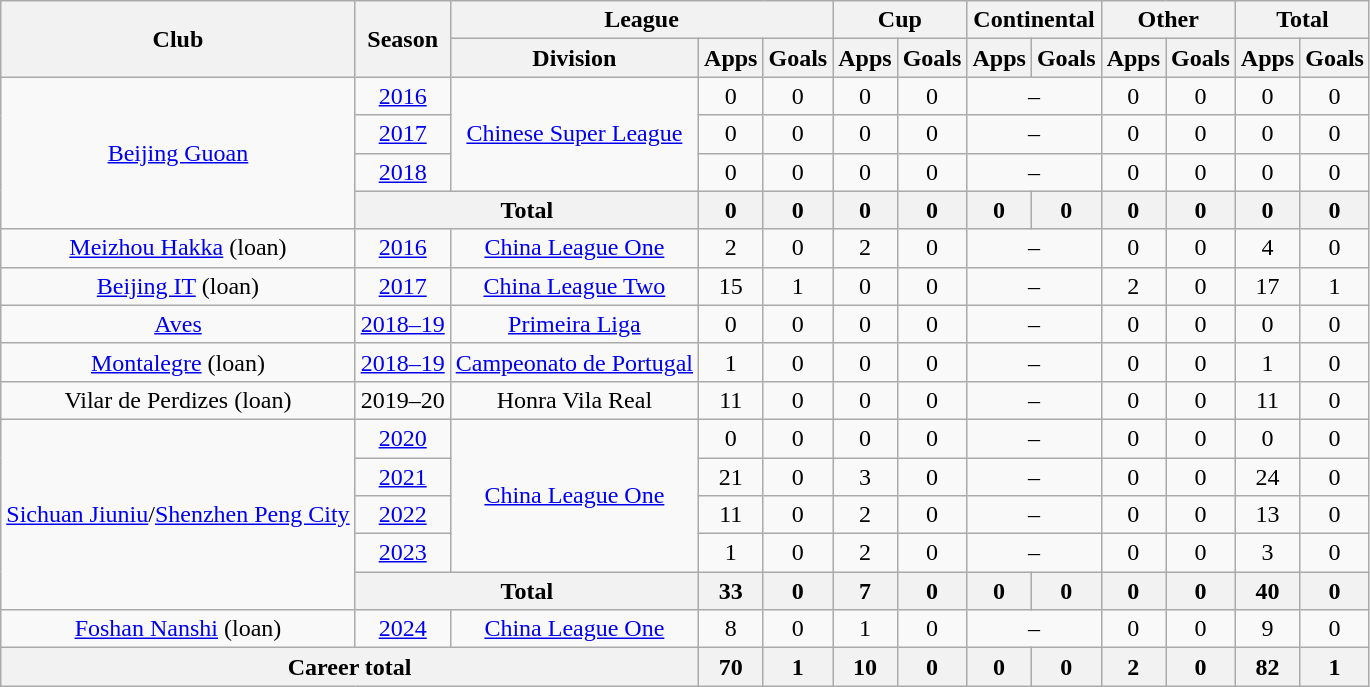<table class="wikitable" style="text-align: center">
<tr>
<th rowspan="2">Club</th>
<th rowspan="2">Season</th>
<th colspan="3">League</th>
<th colspan="2">Cup</th>
<th colspan="2">Continental</th>
<th colspan="2">Other</th>
<th colspan="2">Total</th>
</tr>
<tr>
<th>Division</th>
<th>Apps</th>
<th>Goals</th>
<th>Apps</th>
<th>Goals</th>
<th>Apps</th>
<th>Goals</th>
<th>Apps</th>
<th>Goals</th>
<th>Apps</th>
<th>Goals</th>
</tr>
<tr>
<td rowspan="4"><a href='#'>Beijing Guoan</a></td>
<td><a href='#'>2016</a></td>
<td rowspan="3"><a href='#'>Chinese Super League</a></td>
<td>0</td>
<td>0</td>
<td>0</td>
<td>0</td>
<td colspan="2">–</td>
<td>0</td>
<td>0</td>
<td>0</td>
<td>0</td>
</tr>
<tr>
<td><a href='#'>2017</a></td>
<td>0</td>
<td>0</td>
<td>0</td>
<td>0</td>
<td colspan="2">–</td>
<td>0</td>
<td>0</td>
<td>0</td>
<td>0</td>
</tr>
<tr>
<td><a href='#'>2018</a></td>
<td>0</td>
<td>0</td>
<td>0</td>
<td>0</td>
<td colspan="2">–</td>
<td>0</td>
<td>0</td>
<td>0</td>
<td>0</td>
</tr>
<tr>
<th colspan=2>Total</th>
<th>0</th>
<th>0</th>
<th>0</th>
<th>0</th>
<th>0</th>
<th>0</th>
<th>0</th>
<th>0</th>
<th>0</th>
<th>0</th>
</tr>
<tr>
<td><a href='#'>Meizhou Hakka</a> (loan)</td>
<td><a href='#'>2016</a></td>
<td><a href='#'>China League One</a></td>
<td>2</td>
<td>0</td>
<td>2</td>
<td>0</td>
<td colspan="2">–</td>
<td>0</td>
<td>0</td>
<td>4</td>
<td>0</td>
</tr>
<tr>
<td><a href='#'>Beijing IT</a> (loan)</td>
<td><a href='#'>2017</a></td>
<td><a href='#'>China League Two</a></td>
<td>15</td>
<td>1</td>
<td>0</td>
<td>0</td>
<td colspan="2">–</td>
<td>2</td>
<td>0</td>
<td>17</td>
<td>1</td>
</tr>
<tr>
<td><a href='#'>Aves</a></td>
<td><a href='#'>2018–19</a></td>
<td><a href='#'>Primeira Liga</a></td>
<td>0</td>
<td>0</td>
<td>0</td>
<td>0</td>
<td colspan="2">–</td>
<td>0</td>
<td>0</td>
<td>0</td>
<td>0</td>
</tr>
<tr>
<td><a href='#'>Montalegre</a> (loan)</td>
<td><a href='#'>2018–19</a></td>
<td><a href='#'>Campeonato de Portugal</a></td>
<td>1</td>
<td>0</td>
<td>0</td>
<td>0</td>
<td colspan="2">–</td>
<td>0</td>
<td>0</td>
<td>1</td>
<td>0</td>
</tr>
<tr>
<td>Vilar de Perdizes (loan)</td>
<td>2019–20</td>
<td>Honra Vila Real</td>
<td>11</td>
<td>0</td>
<td>0</td>
<td>0</td>
<td colspan="2">–</td>
<td>0</td>
<td>0</td>
<td>11</td>
<td>0</td>
</tr>
<tr>
<td rowspan="5"><a href='#'>Sichuan Jiuniu</a>/<a href='#'>Shenzhen Peng City</a></td>
<td><a href='#'>2020</a></td>
<td rowspan="4"><a href='#'>China League One</a></td>
<td>0</td>
<td>0</td>
<td>0</td>
<td>0</td>
<td colspan="2">–</td>
<td>0</td>
<td>0</td>
<td>0</td>
<td>0</td>
</tr>
<tr>
<td><a href='#'>2021</a></td>
<td>21</td>
<td>0</td>
<td>3</td>
<td>0</td>
<td colspan="2">–</td>
<td>0</td>
<td>0</td>
<td>24</td>
<td>0</td>
</tr>
<tr>
<td><a href='#'>2022</a></td>
<td>11</td>
<td>0</td>
<td>2</td>
<td>0</td>
<td colspan="2">–</td>
<td>0</td>
<td>0</td>
<td>13</td>
<td>0</td>
</tr>
<tr>
<td><a href='#'>2023</a></td>
<td>1</td>
<td>0</td>
<td>2</td>
<td>0</td>
<td colspan="2">–</td>
<td>0</td>
<td>0</td>
<td>3</td>
<td>0</td>
</tr>
<tr>
<th colspan=2>Total</th>
<th>33</th>
<th>0</th>
<th>7</th>
<th>0</th>
<th>0</th>
<th>0</th>
<th>0</th>
<th>0</th>
<th>40</th>
<th>0</th>
</tr>
<tr>
<td><a href='#'>Foshan Nanshi</a> (loan)</td>
<td><a href='#'>2024</a></td>
<td><a href='#'>China League One</a></td>
<td>8</td>
<td>0</td>
<td>1</td>
<td>0</td>
<td colspan="2">–</td>
<td>0</td>
<td>0</td>
<td>9</td>
<td>0</td>
</tr>
<tr>
<th colspan=3>Career total</th>
<th>70</th>
<th>1</th>
<th>10</th>
<th>0</th>
<th>0</th>
<th>0</th>
<th>2</th>
<th>0</th>
<th>82</th>
<th>1</th>
</tr>
</table>
